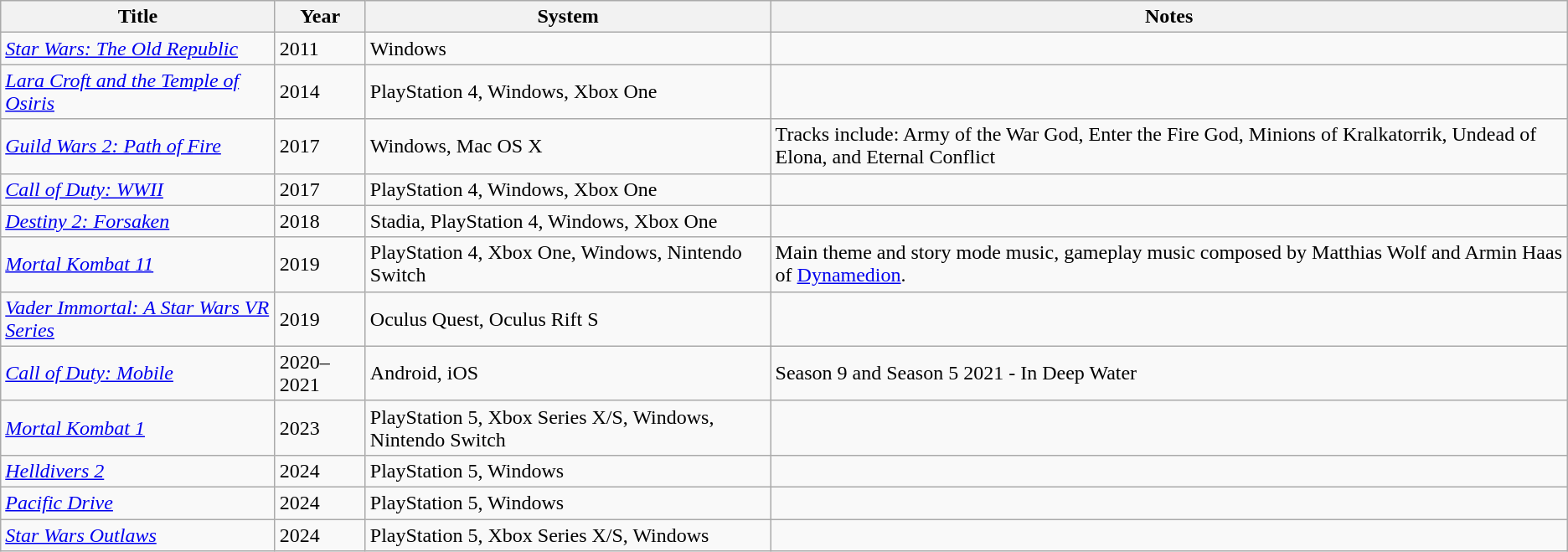<table class="wikitable">
<tr>
<th>Title</th>
<th>Year</th>
<th>System</th>
<th>Notes</th>
</tr>
<tr>
<td><em><a href='#'>Star Wars: The Old Republic</a></em></td>
<td>2011</td>
<td>Windows</td>
<td></td>
</tr>
<tr>
<td><em><a href='#'>Lara Croft and the Temple of Osiris</a></em></td>
<td>2014</td>
<td>PlayStation 4, Windows, Xbox One</td>
<td></td>
</tr>
<tr>
<td><em><a href='#'>Guild Wars 2: Path of Fire</a></em></td>
<td>2017</td>
<td>Windows, Mac OS X</td>
<td>Tracks include: Army of the War God, Enter the Fire God, Minions of Kralkatorrik, Undead of Elona, and Eternal Conflict</td>
</tr>
<tr>
<td><em><a href='#'>Call of Duty: WWII</a></em></td>
<td>2017</td>
<td>PlayStation 4, Windows, Xbox One</td>
<td></td>
</tr>
<tr>
<td><em><a href='#'>Destiny 2: Forsaken</a></em></td>
<td>2018</td>
<td>Stadia, PlayStation 4, Windows, Xbox One</td>
<td></td>
</tr>
<tr>
<td><em><a href='#'>Mortal Kombat 11</a></em></td>
<td>2019</td>
<td>PlayStation 4, Xbox One, Windows, Nintendo Switch</td>
<td>Main theme and story mode music, gameplay music composed by Matthias Wolf and Armin Haas of <a href='#'>Dynamedion</a>.</td>
</tr>
<tr>
<td><em><a href='#'>Vader Immortal: A Star Wars VR Series</a></em></td>
<td>2019</td>
<td>Oculus Quest, Oculus Rift S</td>
<td></td>
</tr>
<tr>
<td><em><a href='#'>Call of Duty: Mobile</a></em></td>
<td>2020–2021</td>
<td>Android, iOS</td>
<td>Season 9 and Season 5 2021 - In Deep Water</td>
</tr>
<tr>
<td><em><a href='#'>Mortal Kombat 1</a></em></td>
<td>2023</td>
<td>PlayStation 5, Xbox Series X/S, Windows, Nintendo Switch</td>
</tr>
<tr>
<td><em><a href='#'>Helldivers 2</a></em></td>
<td>2024</td>
<td>PlayStation 5, Windows</td>
<td></td>
</tr>
<tr>
<td><em><a href='#'>Pacific Drive</a></em></td>
<td>2024</td>
<td>PlayStation 5, Windows</td>
<td></td>
</tr>
<tr>
<td><em><a href='#'>Star Wars Outlaws</a></em></td>
<td>2024</td>
<td>PlayStation 5, Xbox Series X/S, Windows</td>
</tr>
</table>
